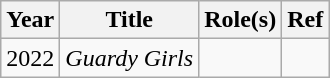<table class="wikitable">
<tr>
<th>Year</th>
<th>Title</th>
<th>Role(s)</th>
<th>Ref</th>
</tr>
<tr>
<td>2022</td>
<td><em>Guardy Girls</em></td>
<td></td>
<td></td>
</tr>
</table>
